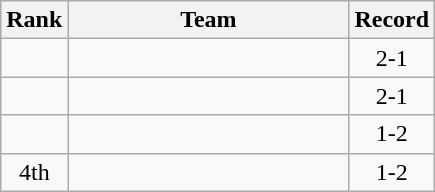<table class=wikitable style="text-align:center;">
<tr>
<th>Rank</th>
<th width=180>Team</th>
<th>Record</th>
</tr>
<tr align=center>
<td></td>
<td align=left></td>
<td>2-1</td>
</tr>
<tr align=center>
<td></td>
<td align=left></td>
<td>2-1</td>
</tr>
<tr align=center>
<td></td>
<td align=left></td>
<td>1-2</td>
</tr>
<tr align=center>
<td>4th</td>
<td align=left></td>
<td>1-2</td>
</tr>
</table>
